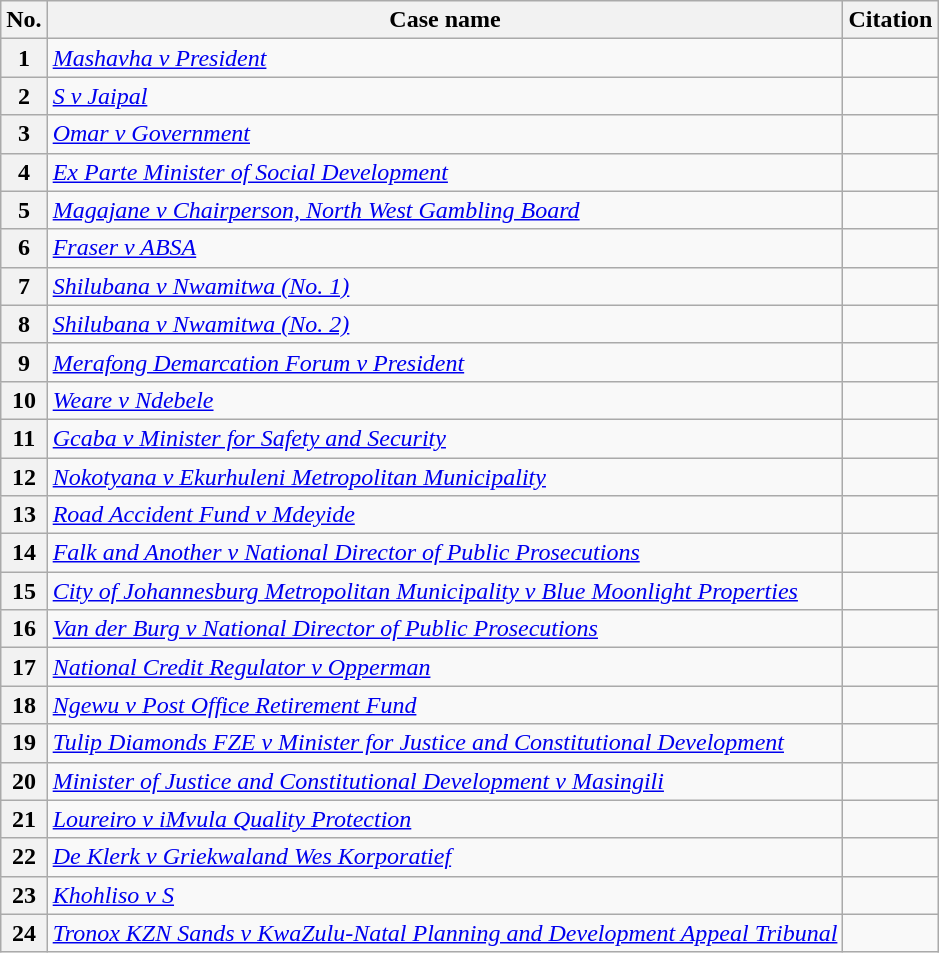<table class="wikitable sortable">
<tr>
<th>No.</th>
<th>Case name</th>
<th>Citation</th>
</tr>
<tr>
<th>1</th>
<td><em><a href='#'>Mashavha v President</a></em></td>
<td></td>
</tr>
<tr>
<th>2</th>
<td><em><a href='#'>S v Jaipal</a></em></td>
<td></td>
</tr>
<tr>
<th>3</th>
<td><em><a href='#'>Omar v Government</a></em></td>
<td></td>
</tr>
<tr>
<th>4</th>
<td><em><a href='#'>Ex Parte Minister of Social Development</a></em></td>
<td></td>
</tr>
<tr>
<th>5</th>
<td><em><a href='#'>Magajane v Chairperson, North West Gambling Board</a></em></td>
<td></td>
</tr>
<tr>
<th>6</th>
<td><em><a href='#'>Fraser v ABSA</a></em></td>
<td></td>
</tr>
<tr>
<th>7</th>
<td><em><a href='#'>Shilubana v Nwamitwa (No. 1)</a></em></td>
<td></td>
</tr>
<tr>
<th>8</th>
<td><em><a href='#'>Shilubana v Nwamitwa (No. 2)</a></em></td>
<td></td>
</tr>
<tr>
<th>9</th>
<td><em><a href='#'>Merafong Demarcation Forum v President</a></em></td>
<td></td>
</tr>
<tr>
<th>10</th>
<td><em><a href='#'>Weare v Ndebele</a></em></td>
<td></td>
</tr>
<tr>
<th>11</th>
<td><em><a href='#'>Gcaba v Minister for Safety and Security</a></em></td>
<td></td>
</tr>
<tr>
<th>12</th>
<td><em><a href='#'>Nokotyana v Ekurhuleni Metropolitan Municipality</a></em></td>
<td></td>
</tr>
<tr>
<th>13</th>
<td><em><a href='#'>Road Accident Fund v Mdeyide</a></em></td>
<td></td>
</tr>
<tr>
<th>14</th>
<td><em><a href='#'>Falk and Another v National Director of Public Prosecutions</a></em></td>
<td></td>
</tr>
<tr>
<th>15</th>
<td><em><a href='#'>City of Johannesburg Metropolitan Municipality v Blue Moonlight Properties</a></em></td>
<td></td>
</tr>
<tr>
<th>16</th>
<td><em><a href='#'>Van der Burg v National Director of Public Prosecutions</a></em></td>
<td></td>
</tr>
<tr>
<th>17</th>
<td><em><a href='#'>National Credit Regulator v Opperman</a></em></td>
<td></td>
</tr>
<tr>
<th>18</th>
<td><em><a href='#'>Ngewu v Post Office Retirement Fund</a></em></td>
<td></td>
</tr>
<tr>
<th>19</th>
<td><em><a href='#'>Tulip Diamonds FZE v Minister for Justice and Constitutional Development</a></em></td>
<td></td>
</tr>
<tr>
<th>20</th>
<td><em><a href='#'>Minister of Justice and Constitutional Development v Masingili</a></em></td>
<td></td>
</tr>
<tr>
<th>21</th>
<td><em><a href='#'>Loureiro v iMvula Quality Protection</a></em></td>
<td></td>
</tr>
<tr>
<th>22</th>
<td><em><a href='#'>De Klerk v Griekwaland Wes Korporatief</a></em></td>
<td></td>
</tr>
<tr>
<th>23</th>
<td><em><a href='#'>Khohliso v S</a></em></td>
<td></td>
</tr>
<tr>
<th>24</th>
<td><em><a href='#'>Tronox KZN Sands v KwaZulu-Natal Planning and Development Appeal Tribunal</a></em></td>
<td></td>
</tr>
</table>
